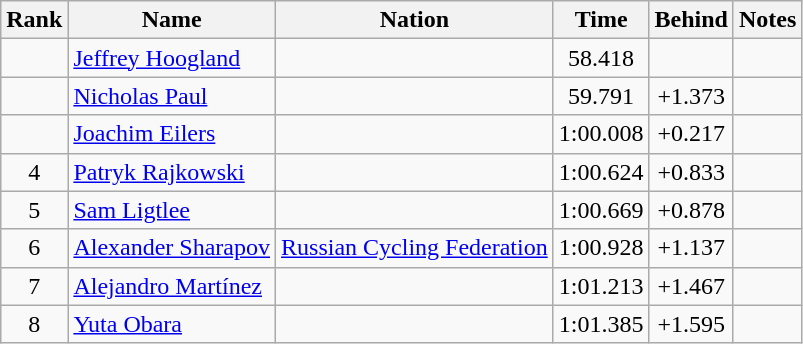<table class="wikitable sortable" style="text-align:center">
<tr>
<th>Rank</th>
<th>Name</th>
<th>Nation</th>
<th>Time</th>
<th>Behind</th>
<th>Notes</th>
</tr>
<tr>
<td></td>
<td align=left><a href='#'>Jeffrey Hoogland</a></td>
<td align=left></td>
<td>58.418</td>
<td></td>
<td></td>
</tr>
<tr>
<td></td>
<td align=left><a href='#'>Nicholas Paul</a></td>
<td align=left></td>
<td>59.791</td>
<td>+1.373</td>
<td></td>
</tr>
<tr>
<td></td>
<td align=left><a href='#'>Joachim Eilers</a></td>
<td align=left></td>
<td>1:00.008</td>
<td>+0.217</td>
<td></td>
</tr>
<tr>
<td>4</td>
<td align=left><a href='#'>Patryk Rajkowski</a></td>
<td align=left></td>
<td>1:00.624</td>
<td>+0.833</td>
<td></td>
</tr>
<tr>
<td>5</td>
<td align=left><a href='#'>Sam Ligtlee</a></td>
<td align=left></td>
<td>1:00.669</td>
<td>+0.878</td>
<td></td>
</tr>
<tr>
<td>6</td>
<td align=left><a href='#'>Alexander Sharapov</a></td>
<td align=left><a href='#'>Russian Cycling Federation</a></td>
<td>1:00.928</td>
<td>+1.137</td>
<td></td>
</tr>
<tr>
<td>7</td>
<td align=left><a href='#'>Alejandro Martínez</a></td>
<td align=left></td>
<td>1:01.213</td>
<td>+1.467</td>
<td></td>
</tr>
<tr>
<td>8</td>
<td align=left><a href='#'>Yuta Obara</a></td>
<td align=left></td>
<td>1:01.385</td>
<td>+1.595</td>
<td></td>
</tr>
</table>
